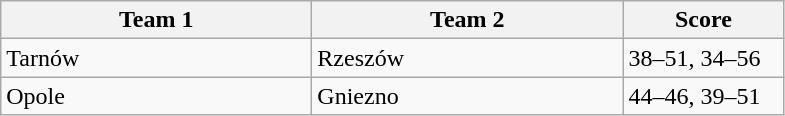<table class="wikitable" style="font-size: 100%">
<tr>
<th width=200>Team 1</th>
<th width=200>Team 2</th>
<th width=100>Score</th>
</tr>
<tr>
<td>Tarnów</td>
<td>Rzeszów</td>
<td>38–51, 34–56</td>
</tr>
<tr>
<td>Opole</td>
<td>Gniezno</td>
<td>44–46, 39–51</td>
</tr>
</table>
